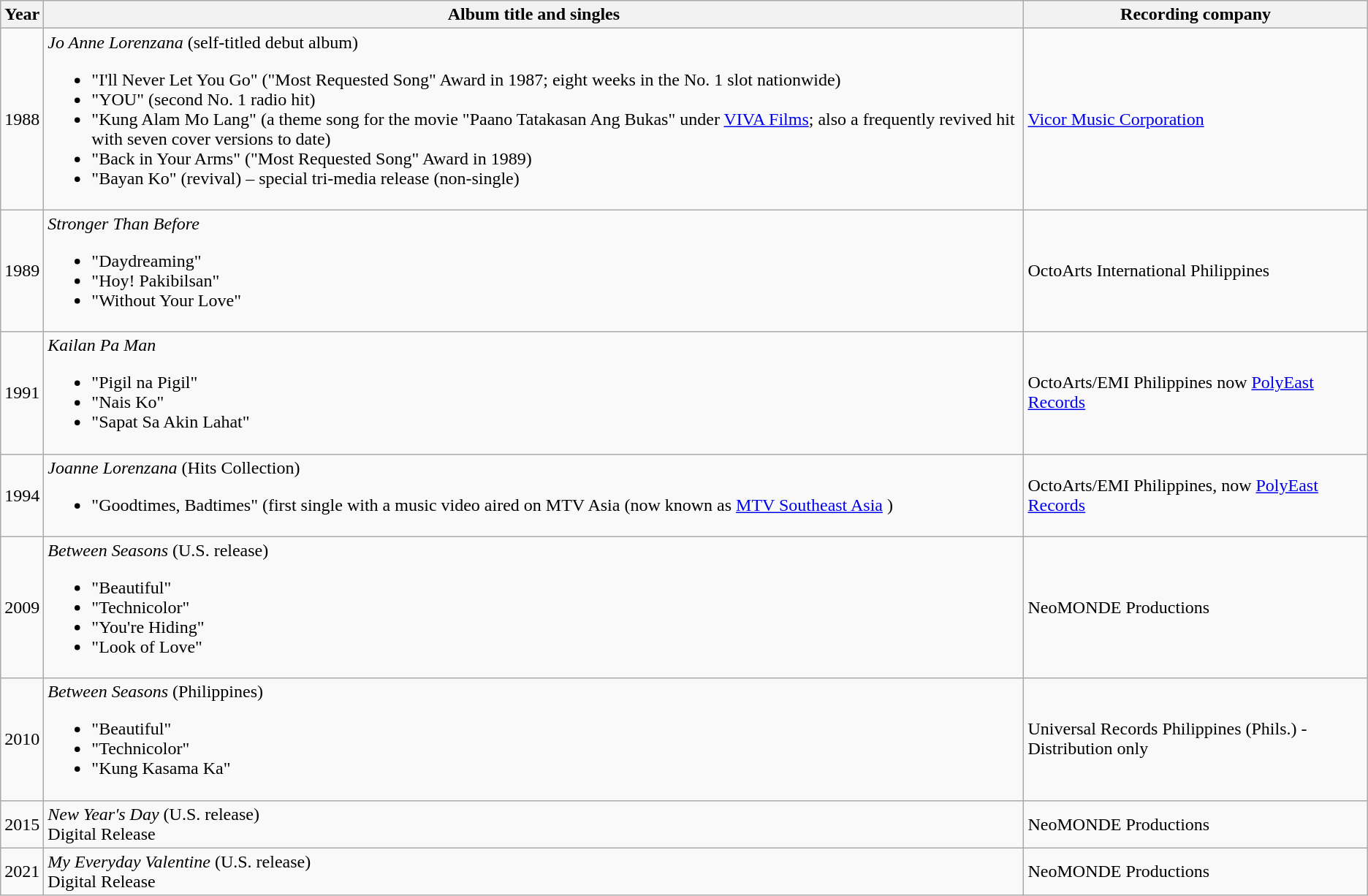<table class="wikitable">
<tr>
<th>Year</th>
<th>Album title and singles</th>
<th>Recording company</th>
</tr>
<tr>
<td>1988</td>
<td><em>Jo Anne Lorenzana</em> (self-titled debut album)<br><ul><li>"I'll Never Let You Go" ("Most Requested Song" Award in 1987; eight weeks in the No. 1 slot nationwide)</li><li>"YOU" (second No. 1 radio hit)</li><li>"Kung Alam Mo Lang" (a theme song for the movie "Paano Tatakasan Ang Bukas" under <a href='#'>VIVA Films</a>; also a frequently revived hit with seven cover versions to date)</li><li>"Back in Your Arms" ("Most Requested Song" Award in 1989)</li><li>"Bayan Ko" (revival) – special tri-media release (non-single)</li></ul></td>
<td><a href='#'>Vicor Music Corporation</a></td>
</tr>
<tr>
<td>1989</td>
<td><em>Stronger Than Before</em><br><ul><li>"Daydreaming"</li><li>"Hoy! Pakibilsan"</li><li>"Without Your Love"</li></ul></td>
<td>OctoArts International Philippines</td>
</tr>
<tr>
<td>1991</td>
<td><em>Kailan Pa Man</em><br><ul><li>"Pigil na Pigil"</li><li>"Nais Ko"</li><li>"Sapat Sa Akin Lahat"</li></ul></td>
<td>OctoArts/EMI Philippines now <a href='#'>PolyEast Records</a></td>
</tr>
<tr>
<td>1994</td>
<td><em>Joanne Lorenzana</em> (Hits Collection)<br><ul><li>"Goodtimes, Badtimes" (first single with a music video aired on MTV Asia (now known as <a href='#'>MTV Southeast Asia</a> )</li></ul></td>
<td>OctoArts/EMI Philippines, now <a href='#'>PolyEast Records</a></td>
</tr>
<tr>
<td>2009</td>
<td><em>Between Seasons</em> (U.S. release)<br><ul><li>"Beautiful"</li><li>"Technicolor"</li><li>"You're Hiding"</li><li>"Look of Love"</li></ul></td>
<td>NeoMONDE Productions</td>
</tr>
<tr>
<td>2010</td>
<td><em>Between Seasons</em> (Philippines)<br><ul><li>"Beautiful"</li><li>"Technicolor"</li><li>"Kung Kasama Ka"</li></ul></td>
<td>Universal Records Philippines (Phils.) - Distribution only</td>
</tr>
<tr>
<td>2015</td>
<td><em>New Year's Day</em> (U.S. release)<br>Digital Release</td>
<td>NeoMONDE Productions</td>
</tr>
<tr>
<td>2021</td>
<td><em>My Everyday Valentine</em> (U.S. release)<br>Digital Release</td>
<td>NeoMONDE Productions</td>
</tr>
</table>
